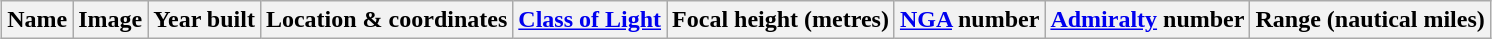<table class="wikitable sortable" style="margin:auto;text-align:center">
<tr>
<th>Name</th>
<th>Image</th>
<th>Year built</th>
<th>Location & coordinates</th>
<th><a href='#'>Class of Light</a></th>
<th>Focal height (metres)</th>
<th><a href='#'>NGA</a> number</th>
<th><a href='#'>Admiralty</a> number</th>
<th>Range (nautical miles)<br>

</th>
</tr>
</table>
